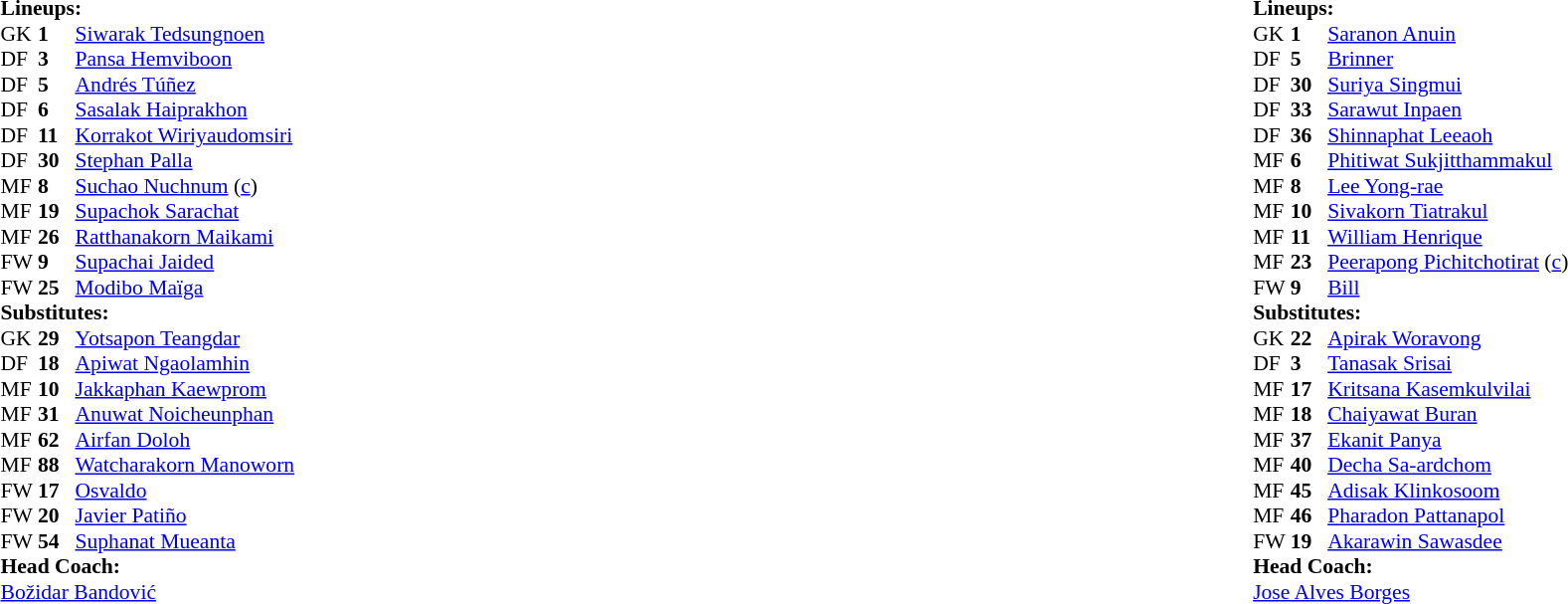<table style="width:100%">
<tr>
<td style="vertical-align:top; width:50%"><br><table style="font-size: 90%" cellspacing="0" cellpadding="0">
<tr>
<td colspan="4"><strong>Lineups:</strong></td>
</tr>
<tr>
<th width=25></th>
<th width=25></th>
</tr>
<tr>
<td>GK</td>
<td><strong>1</strong></td>
<td> <a href='#'>Siwarak Tedsungnoen</a></td>
</tr>
<tr>
<td>DF</td>
<td><strong>3</strong></td>
<td> <a href='#'>Pansa Hemviboon</a></td>
</tr>
<tr>
<td>DF</td>
<td><strong>5</strong></td>
<td> <a href='#'>Andrés Túñez</a></td>
</tr>
<tr>
<td>DF</td>
<td><strong>6</strong></td>
<td> <a href='#'>Sasalak Haiprakhon</a></td>
</tr>
<tr>
<td>DF</td>
<td><strong>11</strong></td>
<td> <a href='#'>Korrakot Wiriyaudomsiri</a></td>
</tr>
<tr>
<td>DF</td>
<td><strong>30</strong></td>
<td> <a href='#'>Stephan Palla</a></td>
</tr>
<tr>
<td>MF</td>
<td><strong>8</strong></td>
<td> <a href='#'>Suchao Nuchnum</a> (<a href='#'>c</a>)</td>
<td></td>
<td></td>
<td></td>
</tr>
<tr>
<td>MF</td>
<td><strong>19</strong></td>
<td> <a href='#'>Supachok Sarachat</a></td>
<td></td>
<td></td>
<td></td>
</tr>
<tr>
<td>MF</td>
<td><strong>26</strong></td>
<td> <a href='#'>Ratthanakorn Maikami</a></td>
</tr>
<tr>
<td>FW</td>
<td><strong>9</strong></td>
<td> <a href='#'>Supachai Jaided</a></td>
<td></td>
<td></td>
<td></td>
</tr>
<tr>
<td>FW</td>
<td><strong>25</strong></td>
<td> <a href='#'>Modibo Maïga</a></td>
<td></td>
<td></td>
</tr>
<tr>
<td colspan=3><strong>Substitutes:</strong></td>
</tr>
<tr>
<td>GK</td>
<td><strong>29</strong></td>
<td> <a href='#'>Yotsapon Teangdar</a></td>
</tr>
<tr>
<td>DF</td>
<td><strong>18</strong></td>
<td> <a href='#'>Apiwat Ngaolamhin</a></td>
</tr>
<tr>
<td>MF</td>
<td><strong>10</strong></td>
<td> <a href='#'>Jakkaphan Kaewprom</a></td>
<td></td>
<td></td>
<td></td>
</tr>
<tr>
<td>MF</td>
<td><strong>31</strong></td>
<td> <a href='#'>Anuwat Noicheunphan</a></td>
</tr>
<tr>
<td>MF</td>
<td><strong>62</strong></td>
<td> <a href='#'>Airfan Doloh</a></td>
</tr>
<tr>
<td>MF</td>
<td><strong>88</strong></td>
<td> <a href='#'>Watcharakorn Manoworn</a></td>
</tr>
<tr>
<td>FW</td>
<td><strong>17</strong></td>
<td> <a href='#'>Osvaldo</a></td>
</tr>
<tr>
<td>FW</td>
<td><strong>20</strong></td>
<td> <a href='#'>Javier Patiño</a></td>
<td></td>
<td></td>
<td></td>
</tr>
<tr>
<td>FW</td>
<td><strong>54</strong></td>
<td> <a href='#'>Suphanat Mueanta</a></td>
<td></td>
<td></td>
<td></td>
</tr>
<tr>
<td colspan=3><strong>Head Coach:</strong></td>
</tr>
<tr>
<td colspan=4> <a href='#'>Božidar Bandović</a></td>
</tr>
</table>
</td>
<td style="vertical-align:top"></td>
<td style="vertical-align:top; width:50%"><br><table cellspacing="0" cellpadding="0" style="font-size:90%; margin:auto">
<tr>
<td colspan="4"><strong>Lineups:</strong></td>
</tr>
<tr>
<th width=25></th>
<th width=25></th>
</tr>
<tr>
<td>GK</td>
<td><strong>1</strong></td>
<td> <a href='#'>Saranon Anuin</a></td>
</tr>
<tr>
<td>DF</td>
<td><strong>5</strong></td>
<td> <a href='#'>Brinner</a></td>
<td></td>
</tr>
<tr>
<td>DF</td>
<td><strong>30</strong></td>
<td> <a href='#'>Suriya Singmui</a></td>
<td></td>
<td></td>
</tr>
<tr>
<td>DF</td>
<td><strong>33</strong></td>
<td> <a href='#'>Sarawut Inpaen</a></td>
</tr>
<tr>
<td>DF</td>
<td><strong>36</strong></td>
<td> <a href='#'>Shinnaphat Leeaoh</a></td>
</tr>
<tr>
<td>MF</td>
<td><strong>6</strong></td>
<td> <a href='#'>Phitiwat Sukjitthammakul</a></td>
<td></td>
<td></td>
</tr>
<tr>
<td>MF</td>
<td><strong>8</strong></td>
<td> <a href='#'>Lee Yong-rae</a></td>
</tr>
<tr>
<td>MF</td>
<td><strong>10</strong></td>
<td> <a href='#'>Sivakorn Tiatrakul</a></td>
<td></td>
<td></td>
<td></td>
</tr>
<tr>
<td>MF</td>
<td><strong>11</strong></td>
<td> <a href='#'>William Henrique</a></td>
<td></td>
<td></td>
<td></td>
</tr>
<tr>
<td>MF</td>
<td><strong>23</strong></td>
<td> <a href='#'>Peerapong Pichitchotirat</a> (<a href='#'>c</a>)</td>
<td></td>
<td></td>
<td></td>
</tr>
<tr>
<td>FW</td>
<td><strong>9</strong></td>
<td> <a href='#'>Bill</a></td>
<td></td>
<td></td>
</tr>
<tr>
<td colspan=3><strong>Substitutes:</strong></td>
</tr>
<tr>
<td>GK</td>
<td><strong>22</strong></td>
<td> <a href='#'>Apirak Woravong</a></td>
</tr>
<tr>
<td>DF</td>
<td><strong>3</strong></td>
<td> <a href='#'>Tanasak Srisai</a></td>
</tr>
<tr>
<td>MF</td>
<td><strong>17</strong></td>
<td> <a href='#'>Kritsana Kasemkulvilai</a></td>
</tr>
<tr>
<td>MF</td>
<td><strong>18</strong></td>
<td> <a href='#'>Chaiyawat Buran</a></td>
<td></td>
<td></td>
<td></td>
</tr>
<tr>
<td>MF</td>
<td><strong>37</strong></td>
<td> <a href='#'>Ekanit Panya</a></td>
<td></td>
<td></td>
<td></td>
</tr>
<tr>
<td>MF</td>
<td><strong>40</strong></td>
<td> <a href='#'>Decha Sa-ardchom</a></td>
</tr>
<tr>
<td>MF</td>
<td><strong>45</strong></td>
<td> <a href='#'>Adisak Klinkosoom</a></td>
<td></td>
<td></td>
<td></td>
</tr>
<tr>
<td>MF</td>
<td><strong>46</strong></td>
<td> <a href='#'>Pharadon Pattanapol</a></td>
</tr>
<tr>
<td>FW</td>
<td><strong>19</strong></td>
<td> <a href='#'>Akarawin Sawasdee</a></td>
</tr>
<tr>
<td colspan=3><strong>Head Coach:</strong></td>
</tr>
<tr>
<td colspan=4> <a href='#'>Jose Alves Borges</a></td>
</tr>
</table>
</td>
</tr>
</table>
